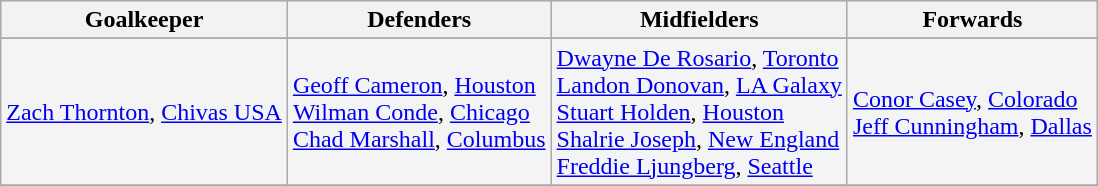<table class="wikitable">
<tr style="background:#cccccc;">
<th>Goalkeeper</th>
<th>Defenders</th>
<th>Midfielders</th>
<th>Forwards</th>
</tr>
<tr>
</tr>
<tr style="background:#f4f4f4;">
<td> <a href='#'>Zach Thornton</a>, <a href='#'>Chivas USA</a></td>
<td> <a href='#'>Geoff Cameron</a>, <a href='#'>Houston</a><br> <a href='#'>Wilman Conde</a>, <a href='#'>Chicago</a><br> <a href='#'>Chad Marshall</a>, <a href='#'>Columbus</a></td>
<td> <a href='#'>Dwayne De Rosario</a>, <a href='#'>Toronto</a> <br> <a href='#'>Landon Donovan</a>, <a href='#'>LA Galaxy</a> <br> <a href='#'>Stuart Holden</a>, <a href='#'>Houston</a><br> <a href='#'>Shalrie Joseph</a>, <a href='#'>New England</a> <br> <a href='#'>Freddie Ljungberg</a>, <a href='#'>Seattle</a></td>
<td> <a href='#'>Conor Casey</a>, <a href='#'>Colorado</a><br> <a href='#'>Jeff Cunningham</a>, <a href='#'>Dallas</a></td>
</tr>
<tr style="background:#f4f4f4;">
</tr>
</table>
